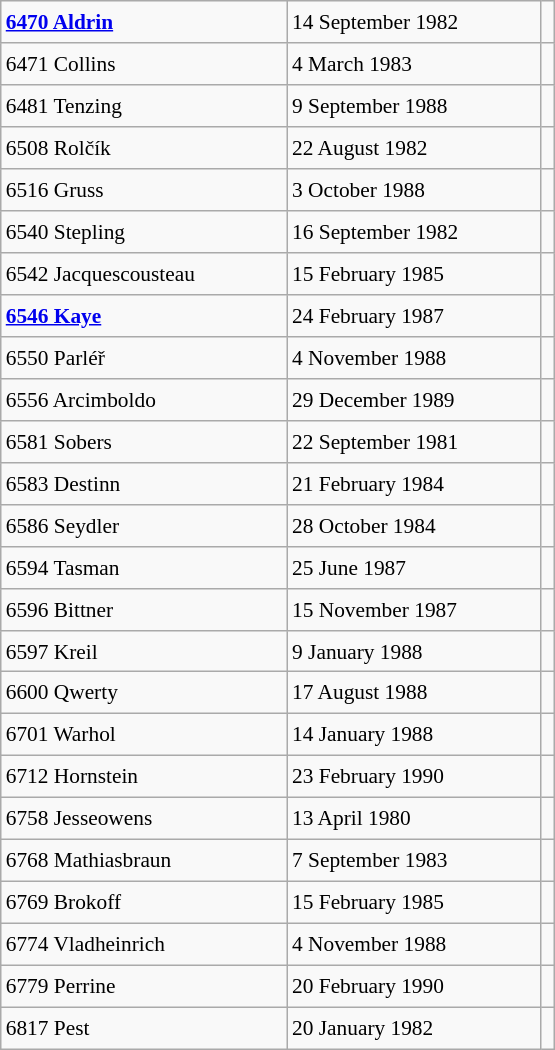<table class="wikitable" style="font-size: 89%; float: left; width: 26em; margin-right: 1em; height: 700px">
<tr>
<td><strong><a href='#'>6470 Aldrin</a></strong></td>
<td>14 September 1982</td>
<td></td>
</tr>
<tr>
<td>6471 Collins</td>
<td>4 March 1983</td>
<td></td>
</tr>
<tr>
<td>6481 Tenzing</td>
<td>9 September 1988</td>
<td></td>
</tr>
<tr>
<td>6508 Rolčík</td>
<td>22 August 1982</td>
<td></td>
</tr>
<tr>
<td>6516 Gruss</td>
<td>3 October 1988</td>
<td></td>
</tr>
<tr>
<td>6540 Stepling</td>
<td>16 September 1982</td>
<td></td>
</tr>
<tr>
<td>6542 Jacquescousteau</td>
<td>15 February 1985</td>
<td></td>
</tr>
<tr>
<td><strong><a href='#'>6546 Kaye</a></strong></td>
<td>24 February 1987</td>
<td></td>
</tr>
<tr>
<td>6550 Parléř</td>
<td>4 November 1988</td>
<td></td>
</tr>
<tr>
<td>6556 Arcimboldo</td>
<td>29 December 1989</td>
<td></td>
</tr>
<tr>
<td>6581 Sobers</td>
<td>22 September 1981</td>
<td></td>
</tr>
<tr>
<td>6583 Destinn</td>
<td>21 February 1984</td>
<td></td>
</tr>
<tr>
<td>6586 Seydler</td>
<td>28 October 1984</td>
<td></td>
</tr>
<tr>
<td>6594 Tasman</td>
<td>25 June 1987</td>
<td></td>
</tr>
<tr>
<td>6596 Bittner</td>
<td>15 November 1987</td>
<td></td>
</tr>
<tr>
<td>6597 Kreil</td>
<td>9 January 1988</td>
<td></td>
</tr>
<tr>
<td>6600 Qwerty</td>
<td>17 August 1988</td>
<td></td>
</tr>
<tr>
<td>6701 Warhol</td>
<td>14 January 1988</td>
<td></td>
</tr>
<tr>
<td>6712 Hornstein</td>
<td>23 February 1990</td>
<td></td>
</tr>
<tr>
<td>6758 Jesseowens</td>
<td>13 April 1980</td>
<td></td>
</tr>
<tr>
<td>6768 Mathiasbraun</td>
<td>7 September 1983</td>
<td></td>
</tr>
<tr>
<td>6769 Brokoff</td>
<td>15 February 1985</td>
<td></td>
</tr>
<tr>
<td>6774 Vladheinrich</td>
<td>4 November 1988</td>
<td></td>
</tr>
<tr>
<td>6779 Perrine</td>
<td>20 February 1990</td>
<td></td>
</tr>
<tr>
<td>6817 Pest</td>
<td>20 January 1982</td>
<td></td>
</tr>
</table>
